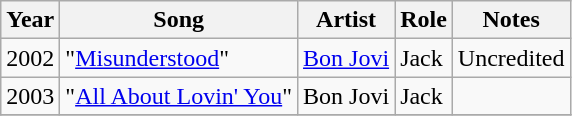<table class="wikitable sortable">
<tr>
<th>Year</th>
<th>Song</th>
<th>Artist</th>
<th>Role</th>
<th>Notes</th>
</tr>
<tr>
<td>2002</td>
<td>"<a href='#'>Misunderstood</a>"</td>
<td><a href='#'>Bon Jovi</a></td>
<td>Jack</td>
<td>Uncredited</td>
</tr>
<tr>
<td>2003</td>
<td>"<a href='#'>All About Lovin' You</a>"</td>
<td>Bon Jovi</td>
<td>Jack</td>
<td></td>
</tr>
<tr>
</tr>
</table>
